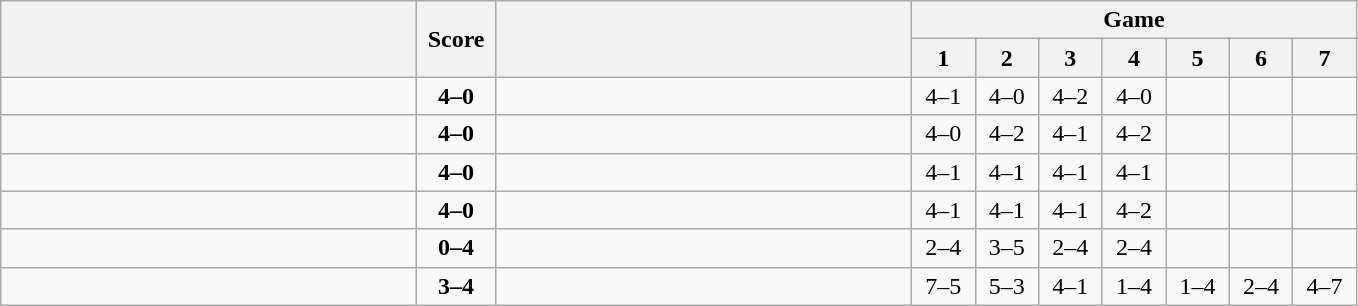<table class="wikitable" style="text-align: center;">
<tr>
<th rowspan=2 align="right" width="270"></th>
<th rowspan=2 width="45">Score</th>
<th rowspan=2 align="left" width="270"></th>
<th colspan=7>Game</th>
</tr>
<tr>
<th width="35">1</th>
<th width="35">2</th>
<th width="35">3</th>
<th width="35">4</th>
<th width="35">5</th>
<th width="35">6</th>
<th width="35">7</th>
</tr>
<tr>
<td align=left><strong></strong></td>
<td align=center><strong>4–0</strong></td>
<td align=left></td>
<td>4–1</td>
<td>4–0</td>
<td>4–2</td>
<td>4–0</td>
<td></td>
<td></td>
<td></td>
</tr>
<tr>
<td align=left><strong></strong></td>
<td align=center><strong>4–0</strong></td>
<td align=left></td>
<td>4–0</td>
<td>4–2</td>
<td>4–1</td>
<td>4–2</td>
<td></td>
<td></td>
<td></td>
</tr>
<tr>
<td align=left><strong></strong></td>
<td align=center><strong>4–0</strong></td>
<td align=left></td>
<td>4–1</td>
<td>4–1</td>
<td>4–1</td>
<td>4–1</td>
<td></td>
<td></td>
<td></td>
</tr>
<tr>
<td align=left><strong></strong></td>
<td align=center><strong>4–0</strong></td>
<td align=left></td>
<td>4–1</td>
<td>4–1</td>
<td>4–1</td>
<td>4–2</td>
<td></td>
<td></td>
<td></td>
</tr>
<tr>
<td align=left></td>
<td align=center><strong>0–4</strong></td>
<td align=left><strong></strong></td>
<td>2–4</td>
<td>3–5</td>
<td>2–4</td>
<td>2–4</td>
<td></td>
<td></td>
<td></td>
</tr>
<tr>
<td align=left></td>
<td align=center><strong>3–4</strong></td>
<td align=left><strong></strong></td>
<td>7–5</td>
<td>5–3</td>
<td>4–1</td>
<td>1–4</td>
<td>1–4</td>
<td>2–4</td>
<td>4–7</td>
</tr>
</table>
